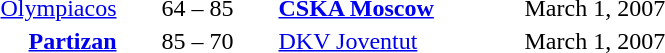<table style="text-align:center">
<tr>
<th width=160></th>
<th width=100></th>
<th width=160></th>
<th width=200></th>
</tr>
<tr>
<td align=right><a href='#'>Olympiacos</a> </td>
<td>64 – 85</td>
<td align=left> <strong><a href='#'>CSKA Moscow</a></strong></td>
<td align=left>March 1, 2007</td>
</tr>
<tr>
<td align=right><strong><a href='#'>Partizan</a></strong> </td>
<td>85 – 70</td>
<td align=left> <a href='#'>DKV Joventut</a></td>
<td align=left>March 1, 2007</td>
</tr>
</table>
